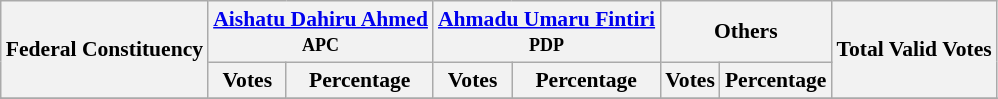<table class="wikitable sortable" style=" font-size: 90%">
<tr>
<th rowspan="2">Federal Constituency</th>
<th colspan="2"><a href='#'>Aishatu Dahiru Ahmed</a><br><small>APC</small></th>
<th colspan="2"><a href='#'>Ahmadu Umaru Fintiri</a><br><small>PDP</small></th>
<th colspan="2">Others</th>
<th rowspan="2">Total Valid Votes</th>
</tr>
<tr>
<th>Votes</th>
<th>Percentage</th>
<th>Votes</th>
<th>Percentage</th>
<th>Votes</th>
<th>Percentage</th>
</tr>
<tr>
</tr>
<tr>
</tr>
<tr>
</tr>
<tr>
</tr>
<tr>
</tr>
<tr>
</tr>
<tr>
</tr>
<tr>
</tr>
<tr>
</tr>
<tr>
</tr>
<tr>
</tr>
</table>
